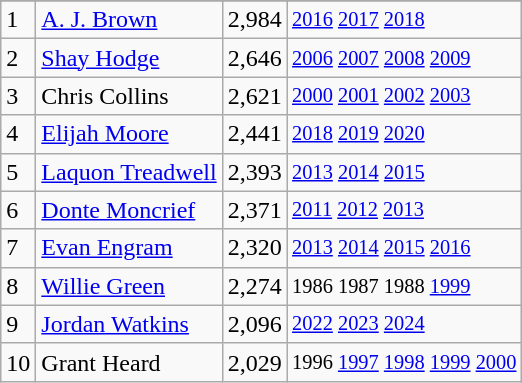<table class="wikitable">
<tr>
</tr>
<tr>
<td>1</td>
<td><a href='#'>A. J. Brown</a></td>
<td>2,984</td>
<td style="font-size:85%;"><a href='#'>2016</a> <a href='#'>2017</a> <a href='#'>2018</a></td>
</tr>
<tr>
<td>2</td>
<td><a href='#'>Shay Hodge</a></td>
<td>2,646</td>
<td style="font-size:85%;"><a href='#'>2006</a> <a href='#'>2007</a> <a href='#'>2008</a> <a href='#'>2009</a></td>
</tr>
<tr>
<td>3</td>
<td>Chris Collins</td>
<td>2,621</td>
<td style="font-size:85%;"><a href='#'>2000</a> <a href='#'>2001</a> <a href='#'>2002</a> <a href='#'>2003</a></td>
</tr>
<tr>
<td>4</td>
<td><a href='#'>Elijah Moore</a></td>
<td>2,441</td>
<td style="font-size:85%;"><a href='#'>2018</a> <a href='#'>2019</a> <a href='#'>2020</a></td>
</tr>
<tr>
<td>5</td>
<td><a href='#'>Laquon Treadwell</a></td>
<td>2,393</td>
<td style="font-size:85%;"><a href='#'>2013</a> <a href='#'>2014</a> <a href='#'>2015</a></td>
</tr>
<tr>
<td>6</td>
<td><a href='#'>Donte Moncrief</a></td>
<td>2,371</td>
<td style="font-size:85%;"><a href='#'>2011</a> <a href='#'>2012</a> <a href='#'>2013</a></td>
</tr>
<tr>
<td>7</td>
<td><a href='#'>Evan Engram</a></td>
<td>2,320</td>
<td style="font-size:85%;"><a href='#'>2013</a> <a href='#'>2014</a> <a href='#'>2015</a> <a href='#'>2016</a></td>
</tr>
<tr>
<td>8</td>
<td><a href='#'>Willie Green</a></td>
<td>2,274</td>
<td style="font-size:85%;">1986 1987 1988 <a href='#'>1999</a></td>
</tr>
<tr>
<td>9</td>
<td><a href='#'>Jordan Watkins</a></td>
<td>2,096</td>
<td style="font-size:85%;"><a href='#'>2022</a> <a href='#'>2023</a> <a href='#'>2024</a></td>
</tr>
<tr>
<td>10</td>
<td>Grant Heard</td>
<td>2,029</td>
<td style="font-size:85%;">1996 <a href='#'>1997</a> <a href='#'>1998</a> <a href='#'>1999</a> <a href='#'>2000</a></td>
</tr>
</table>
